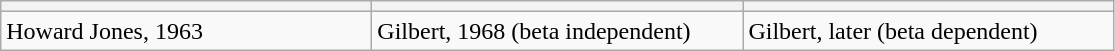<table class="wikitable" align=center>
<tr>
<th width=240px></th>
<th width=240px></th>
<th width=240px></th>
</tr>
<tr>
<td valign=top>Howard Jones, 1963</td>
<td valign=top>Gilbert, 1968 (beta independent)</td>
<td valign=top>Gilbert, later (beta dependent)</td>
</tr>
</table>
